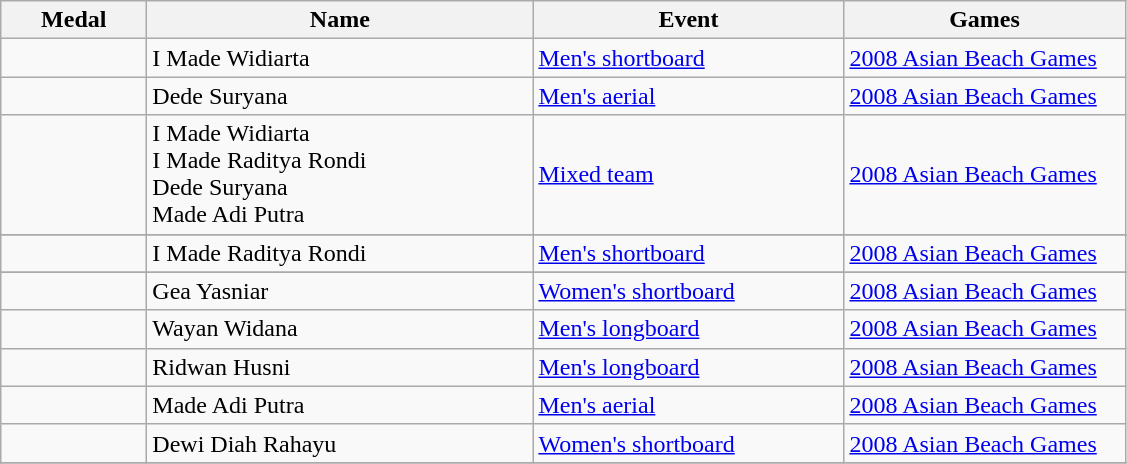<table class="wikitable sortable" style="font-size:100%">
<tr>
<th width="90">Medal</th>
<th width="250">Name</th>
<th width="200">Event</th>
<th width="180">Games</th>
</tr>
<tr>
<td></td>
<td>I Made Widiarta</td>
<td><a href='#'>Men's shortboard</a></td>
<td><a href='#'>2008 Asian Beach Games</a></td>
</tr>
<tr>
<td></td>
<td>Dede Suryana</td>
<td><a href='#'>Men's aerial</a></td>
<td><a href='#'>2008 Asian Beach Games</a></td>
</tr>
<tr>
<td></td>
<td>I Made Widiarta<br>I Made Raditya Rondi<br>Dede Suryana<br>Made Adi Putra</td>
<td><a href='#'>Mixed team</a></td>
<td><a href='#'>2008 Asian Beach Games</a></td>
</tr>
<tr>
</tr>
<tr>
<td></td>
<td>I Made Raditya Rondi</td>
<td><a href='#'>Men's shortboard</a></td>
<td><a href='#'>2008 Asian Beach Games</a></td>
</tr>
<tr>
</tr>
<tr>
<td></td>
<td>Gea Yasniar</td>
<td><a href='#'>Women's shortboard</a></td>
<td><a href='#'>2008 Asian Beach Games</a></td>
</tr>
<tr>
<td></td>
<td>Wayan Widana</td>
<td><a href='#'>Men's longboard</a></td>
<td><a href='#'>2008 Asian Beach Games</a></td>
</tr>
<tr>
<td></td>
<td>Ridwan Husni</td>
<td><a href='#'>Men's longboard</a></td>
<td><a href='#'>2008 Asian Beach Games</a></td>
</tr>
<tr>
<td></td>
<td>Made Adi Putra</td>
<td><a href='#'>Men's aerial</a></td>
<td><a href='#'>2008 Asian Beach Games</a></td>
</tr>
<tr>
<td></td>
<td>Dewi Diah Rahayu</td>
<td><a href='#'>Women's shortboard</a></td>
<td><a href='#'>2008 Asian Beach Games</a></td>
</tr>
<tr>
</tr>
</table>
